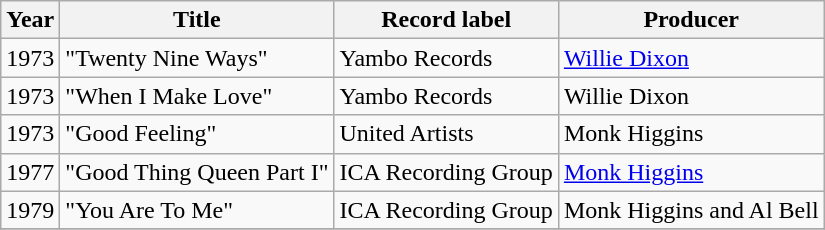<table class="wikitable sortable">
<tr>
<th>Year</th>
<th>Title</th>
<th>Record label</th>
<th>Producer</th>
</tr>
<tr>
<td>1973</td>
<td>"Twenty Nine Ways"</td>
<td>Yambo Records</td>
<td><a href='#'>Willie Dixon</a></td>
</tr>
<tr>
<td>1973</td>
<td>"When I Make Love"</td>
<td>Yambo Records</td>
<td>Willie Dixon</td>
</tr>
<tr>
<td>1973</td>
<td>"Good Feeling"</td>
<td>United Artists</td>
<td>Monk Higgins</td>
</tr>
<tr>
<td>1977</td>
<td>"Good Thing Queen Part I"</td>
<td>ICA Recording Group</td>
<td><a href='#'>Monk Higgins</a></td>
</tr>
<tr>
<td>1979</td>
<td>"You Are To Me"</td>
<td>ICA Recording Group</td>
<td>Monk Higgins and Al Bell</td>
</tr>
<tr>
</tr>
</table>
